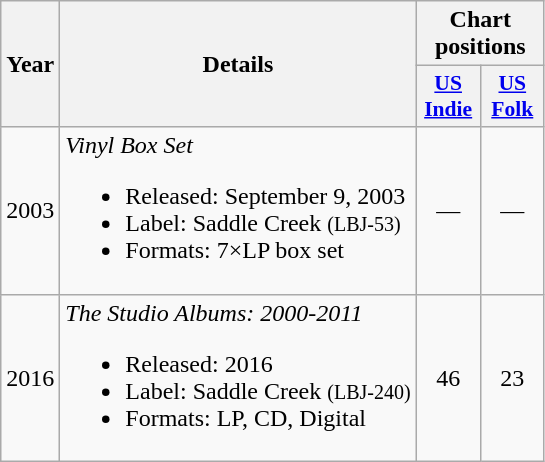<table class="wikitable">
<tr>
<th rowspan="2">Year</th>
<th rowspan="2">Details</th>
<th colspan="2">Chart positions</th>
</tr>
<tr>
<th scope="col" style="width:2.5em;font-size:90%;"><a href='#'>US<br>Indie</a><br></th>
<th scope="col" style="width:2.5em;font-size:90%;"><a href='#'>US<br>Folk</a><br></th>
</tr>
<tr>
<td>2003</td>
<td><em>Vinyl Box Set</em><br><ul><li>Released: September 9, 2003</li><li>Label: Saddle Creek <small>(LBJ-53)</small></li><li>Formats: 7×LP box set</li></ul></td>
<td align="center">—</td>
<td align="center">—</td>
</tr>
<tr>
<td>2016</td>
<td><em>The Studio Albums: 2000-2011</em><br><ul><li>Released: 2016</li><li>Label: Saddle Creek <small>(LBJ-240)</small></li><li>Formats: LP, CD, Digital</li></ul></td>
<td align="center">46</td>
<td align="center">23</td>
</tr>
</table>
